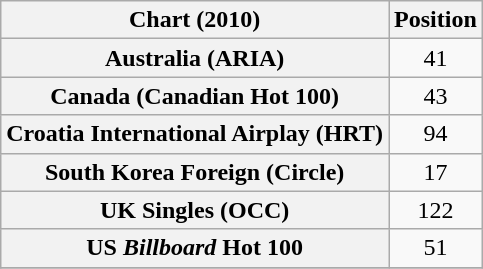<table class="wikitable sortable plainrowheaders" style="text-align:center">
<tr>
<th scope="col">Chart (2010)</th>
<th scope="col">Position</th>
</tr>
<tr>
<th scope="row">Australia (ARIA)</th>
<td>41</td>
</tr>
<tr>
<th scope="row">Canada (Canadian Hot 100)</th>
<td>43</td>
</tr>
<tr>
<th scope="row">Croatia International Airplay (HRT)</th>
<td>94</td>
</tr>
<tr>
<th scope="row">South Korea Foreign (Circle)</th>
<td>17</td>
</tr>
<tr>
<th scope="row">UK Singles (OCC)</th>
<td>122</td>
</tr>
<tr>
<th scope="row">US <em>Billboard</em> Hot 100</th>
<td>51</td>
</tr>
<tr>
</tr>
</table>
